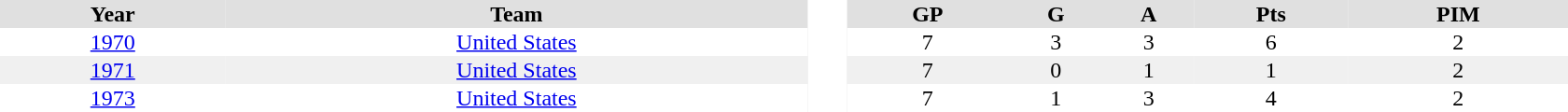<table border="0" cellpadding="1" cellspacing="0" style="text-align:center; width:70em">
<tr ALIGN="center" bgcolor="#e0e0e0">
<th>Year</th>
<th>Team</th>
<th ALIGN="center" rowspan="99" bgcolor="#ffffff"> </th>
<th>GP</th>
<th>G</th>
<th>A</th>
<th>Pts</th>
<th>PIM</th>
</tr>
<tr ALIGN="center">
<td><a href='#'>1970</a></td>
<td><a href='#'>United States</a></td>
<td>7</td>
<td>3</td>
<td>3</td>
<td>6</td>
<td>2</td>
</tr>
<tr bgcolor=f0f0f0>
<td><a href='#'>1971</a></td>
<td><a href='#'>United States</a></td>
<td>7</td>
<td>0</td>
<td>1</td>
<td>1</td>
<td>2</td>
</tr>
<tr>
<td><a href='#'>1973</a></td>
<td><a href='#'>United States</a></td>
<td>7</td>
<td>1</td>
<td>3</td>
<td>4</td>
<td>2</td>
</tr>
<tr>
</tr>
</table>
